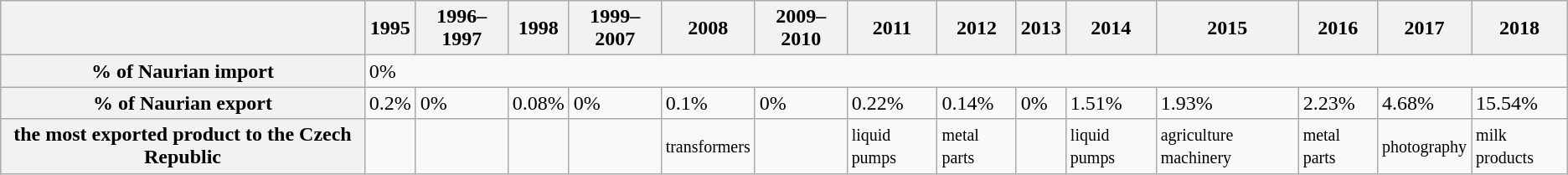<table class="wikitable">
<tr>
<th></th>
<th>1995</th>
<th>1996<strong>–</strong>1997</th>
<th>1998</th>
<th>1999<strong>–</strong>2007</th>
<th>2008</th>
<th>2009<strong>–</strong>2010</th>
<th>2011</th>
<th>2012</th>
<th>2013</th>
<th>2014</th>
<th>2015</th>
<th>2016</th>
<th>2017</th>
<th>2018</th>
</tr>
<tr>
<th>% of Naurian import</th>
<td colspan="14">0%</td>
</tr>
<tr>
<th>% of Naurian export</th>
<td>0.2%</td>
<td>0%</td>
<td>0.08%</td>
<td>0%</td>
<td>0.1%</td>
<td>0%</td>
<td>0.22%</td>
<td>0.14%</td>
<td>0%</td>
<td>1.51%</td>
<td>1.93%</td>
<td>2.23%</td>
<td>4.68%</td>
<td>15.54%</td>
</tr>
<tr>
<th>the most exported product to the Czech Republic</th>
<td></td>
<td></td>
<td></td>
<td></td>
<td><small>transformers</small></td>
<td></td>
<td><small>liquid pumps</small></td>
<td><small>metal parts</small></td>
<td></td>
<td><small>liquid pumps</small></td>
<td><small>agriculture machinery</small></td>
<td><small>metal parts</small></td>
<td><small>photography</small></td>
<td><small>milk products</small></td>
</tr>
</table>
